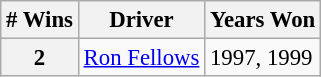<table class="wikitable" style="font-size: 95%;">
<tr>
<th># Wins</th>
<th>Driver</th>
<th>Years Won</th>
</tr>
<tr>
<th>2</th>
<td><a href='#'>Ron Fellows</a></td>
<td>1997, 1999</td>
</tr>
</table>
